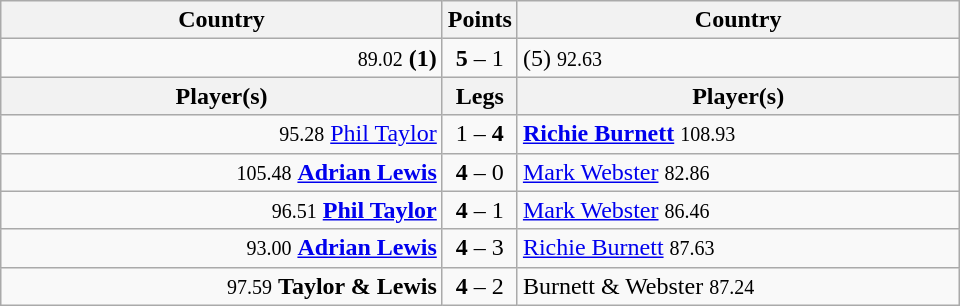<table class=wikitable style="text-align:center">
<tr>
<th width=287>Country</th>
<th width=1>Points</th>
<th width=287>Country</th>
</tr>
<tr align=left>
<td align=right><small><span>89.02</span></small> <strong> (1)</strong></td>
<td align=center><strong>5</strong> – 1</td>
<td> (5) <small><span>92.63</span></small></td>
</tr>
<tr>
<th width=287>Player(s)</th>
<th width=1>Legs</th>
<th width=287>Player(s)</th>
</tr>
<tr align=left>
<td align=right><small><span>95.28</span></small> <a href='#'>Phil Taylor</a></td>
<td align=center>1 – <strong>4</strong></td>
<td><strong><a href='#'>Richie Burnett</a></strong> <small><span>108.93</span></small></td>
</tr>
<tr align=left>
<td align=right><small><span>105.48</span></small> <strong><a href='#'>Adrian Lewis</a></strong></td>
<td align=center><strong>4</strong> – 0</td>
<td><a href='#'>Mark Webster</a> <small><span>82.86</span></small></td>
</tr>
<tr align=left>
<td align=right><small><span>96.51</span></small> <strong><a href='#'>Phil Taylor</a></strong></td>
<td align=center><strong>4</strong> – 1</td>
<td><a href='#'>Mark Webster</a> <small><span>86.46</span></small></td>
</tr>
<tr align=left>
<td align=right><small><span>93.00</span></small> <strong><a href='#'>Adrian Lewis</a></strong></td>
<td align=center><strong>4</strong> – 3</td>
<td><a href='#'>Richie Burnett</a> <small><span>87.63</span></small></td>
</tr>
<tr align=left>
<td align=right><small><span>97.59</span></small> <strong>Taylor & Lewis</strong></td>
<td align=center><strong>4</strong> – 2</td>
<td>Burnett & Webster <small><span>87.24</span></small></td>
</tr>
</table>
